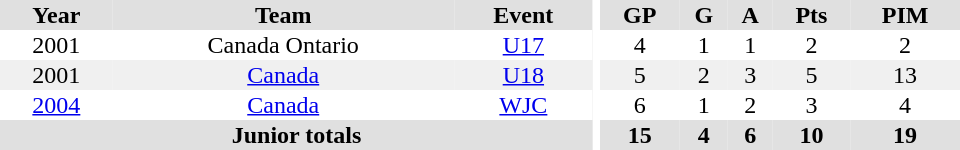<table border="0" cellpadding="1" cellspacing="0" ID="Table3" style="text-align:center; width:40em">
<tr ALIGN="center" bgcolor="#e0e0e0">
<th>Year</th>
<th>Team</th>
<th>Event</th>
<th rowspan="99" bgcolor="#ffffff"></th>
<th>GP</th>
<th>G</th>
<th>A</th>
<th>Pts</th>
<th>PIM</th>
</tr>
<tr>
<td>2001</td>
<td>Canada Ontario</td>
<td><a href='#'>U17</a></td>
<td>4</td>
<td>1</td>
<td>1</td>
<td>2</td>
<td>2</td>
</tr>
<tr bgcolor="#f0f0f0">
<td>2001</td>
<td><a href='#'>Canada</a></td>
<td><a href='#'>U18</a></td>
<td>5</td>
<td>2</td>
<td>3</td>
<td>5</td>
<td>13</td>
</tr>
<tr>
<td><a href='#'>2004</a></td>
<td><a href='#'>Canada</a></td>
<td><a href='#'>WJC</a></td>
<td>6</td>
<td>1</td>
<td>2</td>
<td>3</td>
<td>4</td>
</tr>
<tr bgcolor="#e0e0e0">
<th colspan="3">Junior totals</th>
<th>15</th>
<th>4</th>
<th>6</th>
<th>10</th>
<th>19</th>
</tr>
</table>
